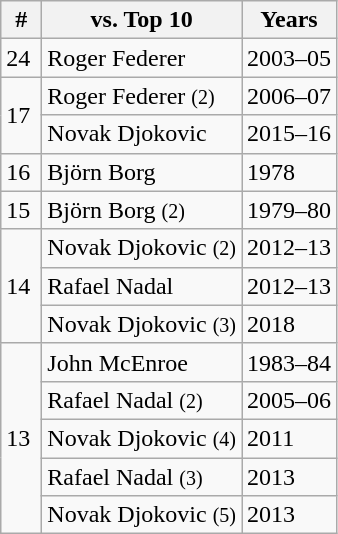<table class="wikitable" style="display:inline-table;">
<tr>
<th width=20>#</th>
<th>vs. Top 10</th>
<th>Years</th>
</tr>
<tr>
<td>24</td>
<td> Roger Federer</td>
<td>2003–05</td>
</tr>
<tr>
<td rowspan=2>17</td>
<td> Roger Federer <small>(2)</small></td>
<td>2006–07</td>
</tr>
<tr>
<td> Novak Djokovic</td>
<td>2015–16</td>
</tr>
<tr>
<td>16</td>
<td> Björn Borg</td>
<td>1978</td>
</tr>
<tr>
<td>15</td>
<td> Björn Borg <small>(2)</small></td>
<td>1979–80</td>
</tr>
<tr>
<td rowspan=3>14</td>
<td> Novak Djokovic <small>(2)</small></td>
<td>2012–13</td>
</tr>
<tr>
<td> Rafael Nadal</td>
<td>2012–13</td>
</tr>
<tr>
<td> Novak Djokovic <small>(3)</small></td>
<td>2018</td>
</tr>
<tr>
<td rowspan=5>13</td>
<td> John McEnroe</td>
<td>1983–84</td>
</tr>
<tr>
<td> Rafael Nadal <small>(2)</small></td>
<td>2005–06</td>
</tr>
<tr>
<td> Novak Djokovic <small>(4)</small></td>
<td>2011</td>
</tr>
<tr>
<td> Rafael Nadal <small>(3)</small></td>
<td>2013</td>
</tr>
<tr>
<td> Novak Djokovic <small>(5)</small></td>
<td>2013</td>
</tr>
</table>
